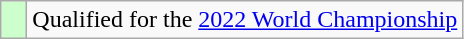<table class="wikitable" style="text-align: left;">
<tr>
<td width=10px bgcolor=#ccffcc></td>
<td>Qualified for the <a href='#'>2022 World Championship</a></td>
</tr>
</table>
